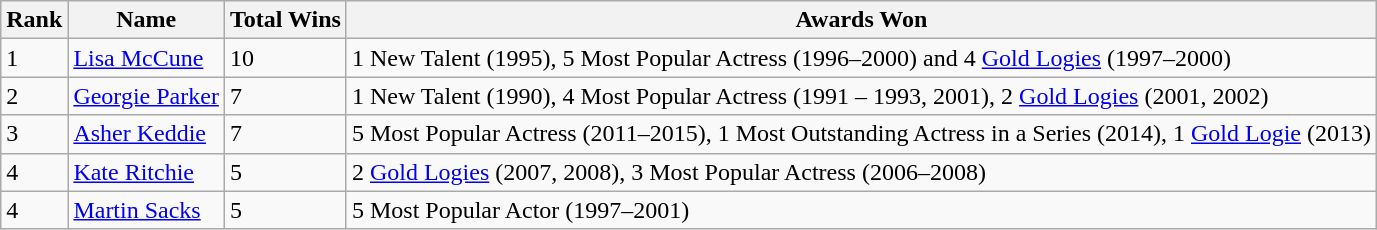<table class="wikitable">
<tr>
<th>Rank</th>
<th>Name</th>
<th>Total Wins</th>
<th>Awards Won</th>
</tr>
<tr>
<td>1</td>
<td><a href='#'>Lisa McCune</a></td>
<td>10</td>
<td>1 New Talent (1995), 5 Most Popular Actress (1996–2000) and 4 <a href='#'>Gold Logies</a> (1997–2000)</td>
</tr>
<tr>
<td>2</td>
<td><a href='#'>Georgie Parker</a></td>
<td>7</td>
<td>1 New Talent (1990), 4 Most Popular Actress (1991 – 1993, 2001), 2 <a href='#'>Gold Logies</a> (2001, 2002)</td>
</tr>
<tr>
<td>3</td>
<td><a href='#'>Asher Keddie</a></td>
<td>7</td>
<td>5 Most Popular Actress (2011–2015), 1 Most Outstanding Actress in a Series (2014), 1 <a href='#'>Gold Logie</a> (2013)</td>
</tr>
<tr>
<td>4</td>
<td><a href='#'>Kate Ritchie</a></td>
<td>5</td>
<td>2 <a href='#'>Gold Logies</a> (2007, 2008), 3 Most Popular Actress (2006–2008)</td>
</tr>
<tr>
<td>4</td>
<td><a href='#'>Martin Sacks</a></td>
<td>5</td>
<td>5 Most Popular Actor (1997–2001)</td>
</tr>
</table>
